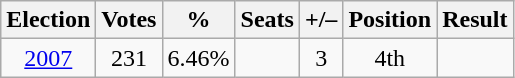<table class=wikitable style=text-align:center>
<tr>
<th>Election</th>
<th>Votes</th>
<th>%</th>
<th>Seats</th>
<th>+/–</th>
<th>Position</th>
<th>Result</th>
</tr>
<tr>
<td><a href='#'>2007</a></td>
<td>231</td>
<td>6.46%</td>
<td></td>
<td> 3</td>
<td> 4th</td>
<td></td>
</tr>
</table>
